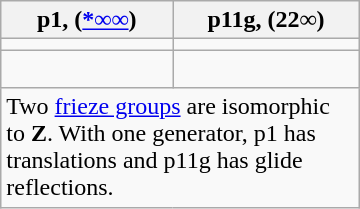<table class=wikitable align=left width=240 style="margin-right: 20px;">
<tr>
<th>p1, (<a href='#'>*∞∞</a>)</th>
<th>p11g, (22∞)</th>
</tr>
<tr>
<td></td>
<td></td>
</tr>
<tr valign=top>
<td><br></td>
<td><br></td>
</tr>
<tr>
<td colspan=2>Two <a href='#'>frieze groups</a> are isomorphic to <strong>Z</strong>. With one generator, p1 has translations and p11g has glide reflections.</td>
</tr>
</table>
